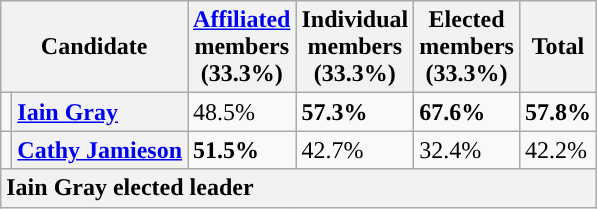<table class="wikitable">
<tr>
<th colspan="2" scope="col">Candidate</th>
<th scope="col"><a href='#'>Affiliated</a> <br> members<br> <strong>(33.3%)</strong></th>
<th scope="col">Individual <br> members <br> <strong>(33.3%)</strong></th>
<th scope="col">Elected <br>members<br> <strong>(33.3%)</strong></th>
<th scope="col">Total</th>
</tr>
<tr>
<td style="background-color: "></td>
<th style="text-align:left;" scope="row"><a href='#'>Iain Gray</a></th>
<td>48.5%</td>
<td><strong>57.3%</strong></td>
<td><strong>67.6%</strong></td>
<td><strong>57.8%</strong></td>
</tr>
<tr>
<td style="background-color: "></td>
<th scope="row"><a href='#'>Cathy Jamieson</a></th>
<td><strong>51.5%</strong></td>
<td>42.7%</td>
<td>32.4%</td>
<td>42.2%</td>
</tr>
<tr>
<th style="text-align:left;" colspan="6" scope="col"><strong>Iain Gray elected leader</strong></th>
</tr>
</table>
